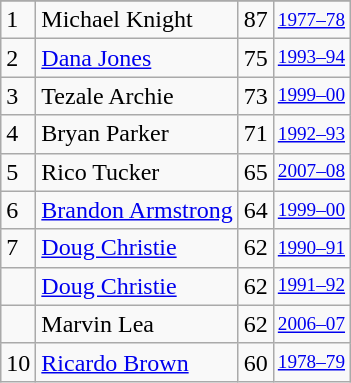<table class="wikitable">
<tr>
</tr>
<tr>
<td>1</td>
<td>Michael Knight</td>
<td>87</td>
<td style="font-size:80%;"><a href='#'>1977–78</a></td>
</tr>
<tr>
<td>2</td>
<td><a href='#'>Dana Jones</a></td>
<td>75</td>
<td style="font-size:80%;"><a href='#'>1993–94</a></td>
</tr>
<tr>
<td>3</td>
<td>Tezale Archie</td>
<td>73</td>
<td style="font-size:80%;"><a href='#'>1999–00</a></td>
</tr>
<tr>
<td>4</td>
<td>Bryan Parker</td>
<td>71</td>
<td style="font-size:80%;"><a href='#'>1992–93</a></td>
</tr>
<tr>
<td>5</td>
<td>Rico Tucker</td>
<td>65</td>
<td style="font-size:80%;"><a href='#'>2007–08</a></td>
</tr>
<tr>
<td>6</td>
<td><a href='#'>Brandon Armstrong</a></td>
<td>64</td>
<td style="font-size:80%;"><a href='#'>1999–00</a></td>
</tr>
<tr>
<td>7</td>
<td><a href='#'>Doug Christie</a></td>
<td>62</td>
<td style="font-size:80%;"><a href='#'>1990–91</a></td>
</tr>
<tr>
<td></td>
<td><a href='#'>Doug Christie</a></td>
<td>62</td>
<td style="font-size:80%;"><a href='#'>1991–92</a></td>
</tr>
<tr>
<td></td>
<td>Marvin Lea</td>
<td>62</td>
<td style="font-size:80%;"><a href='#'>2006–07</a></td>
</tr>
<tr>
<td>10</td>
<td><a href='#'>Ricardo Brown</a></td>
<td>60</td>
<td style="font-size:80%;"><a href='#'>1978–79</a></td>
</tr>
</table>
